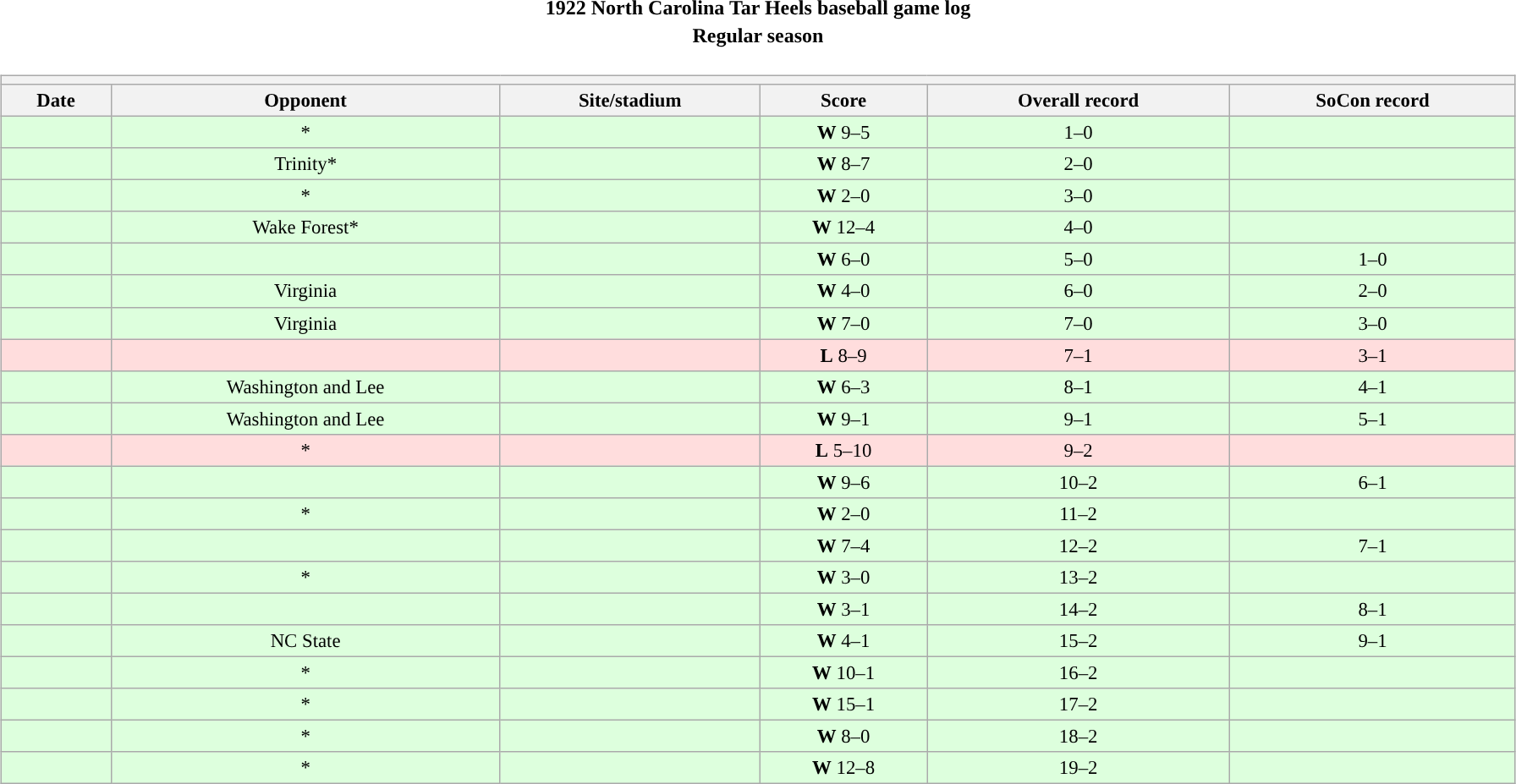<table class="toccolours" width=95% style="clear:both; margin:1.5em auto; text-align:center;">
<tr>
<th colspan=2>1922 North Carolina Tar Heels baseball game log</th>
</tr>
<tr>
<th colspan=2>Regular season</th>
</tr>
<tr valign="top">
<td><br><table class="wikitable collapsible collapsed" style="margin:auto; width:100%; text-align:center; font-size:95%">
<tr>
<th colspan=12 style="padding-left:4em;"></th>
</tr>
<tr>
<th>Date</th>
<th>Opponent</th>
<th>Site/stadium</th>
<th>Score</th>
<th>Overall record</th>
<th>SoCon record</th>
</tr>
<tr bgcolor=ddffdd>
<td></td>
<td>*</td>
<td></td>
<td><strong>W</strong> 9–5</td>
<td>1–0</td>
<td></td>
</tr>
<tr bgcolor=ddffdd>
<td></td>
<td>Trinity*</td>
<td></td>
<td><strong>W</strong> 8–7</td>
<td>2–0</td>
<td></td>
</tr>
<tr bgcolor=ddffdd>
<td></td>
<td>*</td>
<td></td>
<td><strong>W</strong> 2–0</td>
<td>3–0</td>
<td></td>
</tr>
<tr bgcolor=ddffdd>
<td></td>
<td>Wake Forest*</td>
<td></td>
<td><strong>W</strong> 12–4</td>
<td>4–0</td>
<td></td>
</tr>
<tr bgcolor=ddffdd>
<td></td>
<td></td>
<td></td>
<td><strong>W</strong> 6–0</td>
<td>5–0</td>
<td>1–0</td>
</tr>
<tr bgcolor=ddffdd>
<td></td>
<td>Virginia</td>
<td></td>
<td><strong>W</strong> 4–0</td>
<td>6–0</td>
<td>2–0</td>
</tr>
<tr bgcolor=ddffdd>
<td></td>
<td>Virginia</td>
<td></td>
<td><strong>W</strong> 7–0</td>
<td>7–0</td>
<td>3–0</td>
</tr>
<tr bgcolor=ffdddd>
<td></td>
<td></td>
<td></td>
<td><strong>L</strong> 8–9</td>
<td>7–1</td>
<td>3–1</td>
</tr>
<tr bgcolor=ddffdd>
<td></td>
<td>Washington and Lee</td>
<td></td>
<td><strong>W</strong> 6–3</td>
<td>8–1</td>
<td>4–1</td>
</tr>
<tr bgcolor=ddffdd>
<td></td>
<td>Washington and Lee</td>
<td></td>
<td><strong>W</strong> 9–1</td>
<td>9–1</td>
<td>5–1</td>
</tr>
<tr bgcolor=ffdddd>
<td></td>
<td>*</td>
<td></td>
<td><strong>L</strong> 5–10</td>
<td>9–2</td>
<td></td>
</tr>
<tr bgcolor=ddffdd>
<td></td>
<td></td>
<td></td>
<td><strong>W</strong> 9–6</td>
<td>10–2</td>
<td>6–1</td>
</tr>
<tr bgcolor=ddffdd>
<td></td>
<td>*</td>
<td></td>
<td><strong>W</strong> 2–0</td>
<td>11–2</td>
<td></td>
</tr>
<tr bgcolor=ddffdd>
<td></td>
<td></td>
<td></td>
<td><strong>W</strong> 7–4</td>
<td>12–2</td>
<td>7–1</td>
</tr>
<tr bgcolor=ddffdd>
<td></td>
<td>*</td>
<td></td>
<td><strong>W</strong> 3–0</td>
<td>13–2</td>
<td></td>
</tr>
<tr bgcolor=ddffdd>
<td></td>
<td></td>
<td></td>
<td><strong>W</strong> 3–1</td>
<td>14–2</td>
<td>8–1</td>
</tr>
<tr bgcolor=ddffdd>
<td></td>
<td>NC State</td>
<td></td>
<td><strong>W</strong> 4–1</td>
<td>15–2</td>
<td>9–1</td>
</tr>
<tr bgcolor=ddffdd>
<td></td>
<td>*</td>
<td></td>
<td><strong>W</strong> 10–1</td>
<td>16–2</td>
<td></td>
</tr>
<tr bgcolor=ddffdd>
<td></td>
<td>*</td>
<td></td>
<td><strong>W</strong> 15–1</td>
<td>17–2</td>
<td></td>
</tr>
<tr bgcolor=ddffdd>
<td></td>
<td>*</td>
<td></td>
<td><strong>W</strong> 8–0</td>
<td>18–2</td>
<td></td>
</tr>
<tr bgcolor=ddffdd>
<td></td>
<td>*</td>
<td></td>
<td><strong>W</strong> 12–8</td>
<td>19–2</td>
<td></td>
</tr>
</table>
</td>
</tr>
</table>
